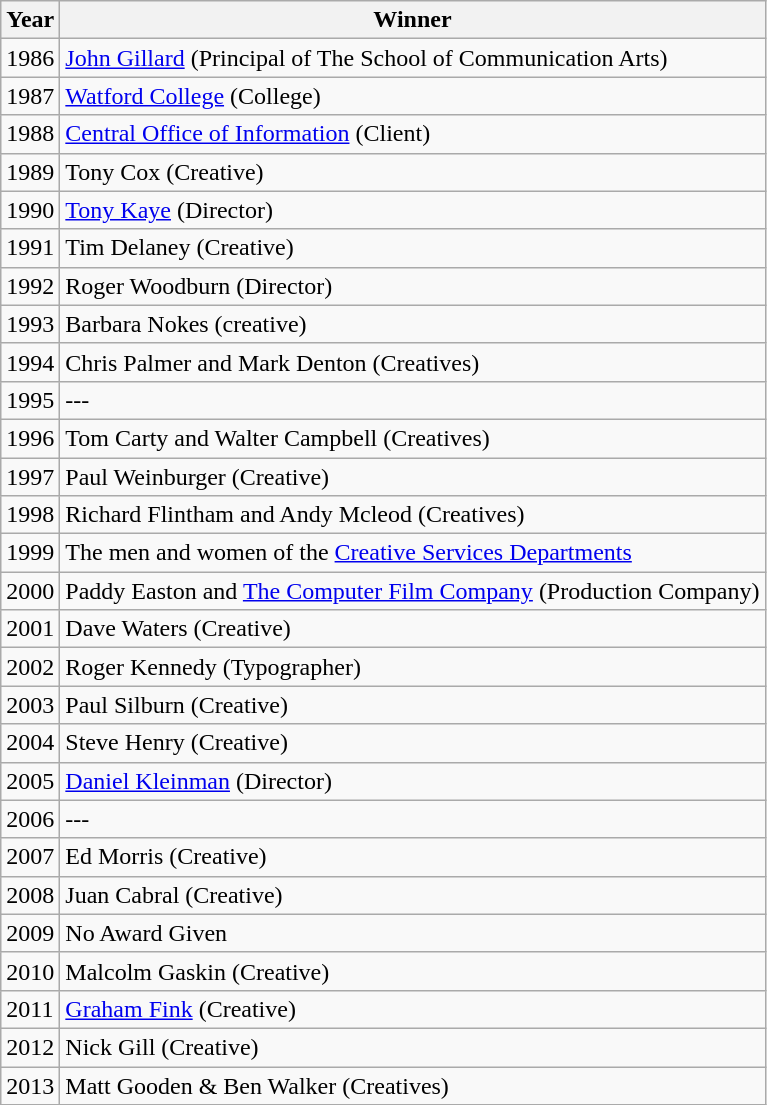<table class="wikitable">
<tr>
<th>Year</th>
<th>Winner</th>
</tr>
<tr>
<td>1986</td>
<td><a href='#'>John Gillard</a> (Principal of The School of Communication Arts)</td>
</tr>
<tr>
<td>1987</td>
<td><a href='#'>Watford College</a> (College)</td>
</tr>
<tr>
<td>1988</td>
<td><a href='#'>Central Office of Information</a> (Client)</td>
</tr>
<tr>
<td>1989</td>
<td>Tony Cox (Creative)</td>
</tr>
<tr>
<td>1990</td>
<td><a href='#'>Tony Kaye</a> (Director)</td>
</tr>
<tr>
<td>1991</td>
<td>Tim Delaney (Creative)</td>
</tr>
<tr>
<td>1992</td>
<td>Roger Woodburn (Director)</td>
</tr>
<tr>
<td>1993</td>
<td>Barbara Nokes (creative)</td>
</tr>
<tr>
<td>1994</td>
<td>Chris Palmer and Mark Denton (Creatives)</td>
</tr>
<tr>
<td>1995</td>
<td>---</td>
</tr>
<tr>
<td>1996</td>
<td>Tom Carty and Walter Campbell (Creatives)</td>
</tr>
<tr>
<td>1997</td>
<td>Paul Weinburger (Creative)</td>
</tr>
<tr>
<td>1998</td>
<td>Richard Flintham and Andy Mcleod (Creatives)</td>
</tr>
<tr>
<td>1999</td>
<td>The men and women of the <a href='#'>Creative Services Departments</a></td>
</tr>
<tr>
<td>2000</td>
<td>Paddy Easton and <a href='#'>The Computer Film Company</a> (Production Company)</td>
</tr>
<tr>
<td>2001</td>
<td>Dave Waters (Creative)</td>
</tr>
<tr>
<td>2002</td>
<td>Roger Kennedy (Typographer)</td>
</tr>
<tr>
<td>2003</td>
<td>Paul Silburn (Creative)</td>
</tr>
<tr>
<td>2004</td>
<td>Steve Henry (Creative)</td>
</tr>
<tr>
<td>2005</td>
<td><a href='#'>Daniel Kleinman</a> (Director)</td>
</tr>
<tr>
<td>2006</td>
<td>---</td>
</tr>
<tr>
<td>2007</td>
<td>Ed Morris (Creative)</td>
</tr>
<tr>
<td>2008</td>
<td>Juan Cabral (Creative)</td>
</tr>
<tr>
<td>2009</td>
<td>No Award Given</td>
</tr>
<tr>
<td>2010</td>
<td>Malcolm Gaskin (Creative)</td>
</tr>
<tr>
<td>2011</td>
<td><a href='#'>Graham Fink</a> (Creative)</td>
</tr>
<tr>
<td>2012</td>
<td>Nick Gill (Creative)</td>
</tr>
<tr>
<td>2013</td>
<td>Matt Gooden & Ben Walker (Creatives)</td>
</tr>
</table>
